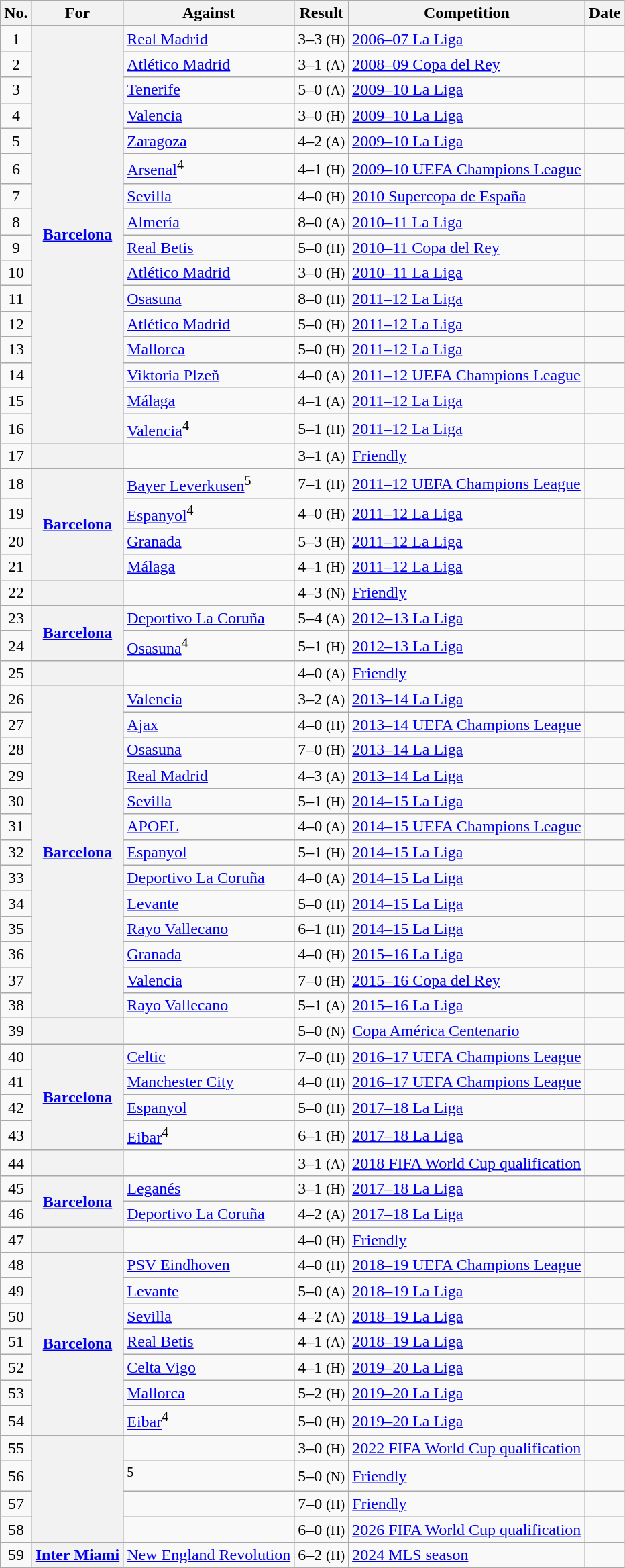<table class="wikitable sortable plainrowheaders">
<tr>
<th scope="col">No.</th>
<th scope="col">For</th>
<th scope="col">Against</th>
<th scope="col" align="center">Result</th>
<th scope="col">Competition</th>
<th scope="col">Date</th>
</tr>
<tr>
<td align="center">1</td>
<th rowspan=16"> <a href='#'>Barcelona</a></th>
<td> <a href='#'>Real Madrid</a></td>
<td align="center">3–3 <small>(H)</small></td>
<td><a href='#'>2006–07 La Liga</a></td>
<td></td>
</tr>
<tr>
<td align="center">2</td>
<td> <a href='#'>Atlético Madrid</a></td>
<td align="center">3–1 <small>(A)</small></td>
<td><a href='#'>2008–09 Copa del Rey</a></td>
<td></td>
</tr>
<tr>
<td align="center">3</td>
<td> <a href='#'>Tenerife</a></td>
<td align="center">5–0 <small>(A)</small></td>
<td><a href='#'>2009–10 La Liga</a></td>
<td></td>
</tr>
<tr>
<td align="center">4</td>
<td> <a href='#'>Valencia</a></td>
<td align="center">3–0 <small>(H)</small></td>
<td><a href='#'>2009–10 La Liga</a></td>
<td></td>
</tr>
<tr>
<td align="center">5</td>
<td> <a href='#'>Zaragoza</a></td>
<td align="center">4–2 <small>(A)</small></td>
<td><a href='#'>2009–10 La Liga</a></td>
<td></td>
</tr>
<tr>
<td align="center">6</td>
<td> <a href='#'>Arsenal</a><sup>4</sup></td>
<td align="center">4–1 <small>(H)</small></td>
<td><a href='#'>2009–10 UEFA Champions League</a></td>
<td></td>
</tr>
<tr>
<td align="center">7</td>
<td> <a href='#'>Sevilla</a></td>
<td align="center">4–0 <small>(H)</small></td>
<td><a href='#'>2010 Supercopa de España</a></td>
<td></td>
</tr>
<tr>
<td align="center">8</td>
<td> <a href='#'>Almería</a></td>
<td align="center">8–0 <small>(A)</small></td>
<td><a href='#'>2010–11 La Liga</a></td>
<td></td>
</tr>
<tr>
<td align="center">9</td>
<td> <a href='#'>Real Betis</a></td>
<td align="center">5–0 <small>(H)</small></td>
<td><a href='#'>2010–11 Copa del Rey</a></td>
<td></td>
</tr>
<tr>
<td align="center">10</td>
<td> <a href='#'>Atlético Madrid</a></td>
<td align="center">3–0 <small>(H)</small></td>
<td><a href='#'>2010–11 La Liga</a></td>
<td></td>
</tr>
<tr>
<td align="center">11</td>
<td> <a href='#'>Osasuna</a></td>
<td align="center">8–0 <small>(H)</small></td>
<td><a href='#'>2011–12 La Liga</a></td>
<td></td>
</tr>
<tr>
<td align="center">12</td>
<td> <a href='#'>Atlético Madrid</a></td>
<td align="center">5–0 <small>(H)</small></td>
<td><a href='#'>2011–12 La Liga</a></td>
<td></td>
</tr>
<tr>
<td align="center">13</td>
<td> <a href='#'>Mallorca</a></td>
<td align="center">5–0 <small>(H)</small></td>
<td><a href='#'>2011–12 La Liga</a></td>
<td></td>
</tr>
<tr>
<td align="center">14</td>
<td> <a href='#'>Viktoria Plzeň</a></td>
<td align="center">4–0 <small>(A)</small></td>
<td><a href='#'>2011–12 UEFA Champions League</a></td>
<td></td>
</tr>
<tr>
<td align="center">15</td>
<td> <a href='#'>Málaga</a></td>
<td align="center">4–1 <small>(A)</small></td>
<td><a href='#'>2011–12 La Liga</a></td>
<td></td>
</tr>
<tr>
<td align="center">16</td>
<td> <a href='#'>Valencia</a><sup>4</sup></td>
<td align="center">5–1 <small>(H)</small></td>
<td><a href='#'>2011–12 La Liga</a></td>
<td></td>
</tr>
<tr>
<td align="center">17</td>
<th></th>
<td></td>
<td align="center">3–1 <small>(A)</small></td>
<td><a href='#'>Friendly</a></td>
<td></td>
</tr>
<tr>
<td align="center">18</td>
<th rowspan=4"> <a href='#'>Barcelona</a></th>
<td> <a href='#'>Bayer Leverkusen</a><sup>5</sup></td>
<td align="center">7–1 <small>(H)</small></td>
<td><a href='#'>2011–12 UEFA Champions League</a></td>
<td></td>
</tr>
<tr>
<td align="center">19</td>
<td> <a href='#'>Espanyol</a><sup>4</sup></td>
<td align="center">4–0 <small>(H)</small></td>
<td><a href='#'>2011–12 La Liga</a></td>
<td></td>
</tr>
<tr>
<td align="center">20</td>
<td> <a href='#'>Granada</a></td>
<td align="center">5–3 <small>(H)</small></td>
<td><a href='#'>2011–12 La Liga</a></td>
<td></td>
</tr>
<tr>
<td align="center">21</td>
<td> <a href='#'>Málaga</a></td>
<td align="center">4–1 <small>(H)</small></td>
<td><a href='#'>2011–12 La Liga</a></td>
<td></td>
</tr>
<tr>
<td align="center">22</td>
<th></th>
<td></td>
<td align="center">4–3 <small>(N)</small></td>
<td><a href='#'>Friendly</a></td>
<td></td>
</tr>
<tr>
<td align="center">23</td>
<th rowspan=2"> <a href='#'>Barcelona</a></th>
<td> <a href='#'>Deportivo La Coruña</a></td>
<td align="center">5–4 <small>(A)</small></td>
<td><a href='#'>2012–13 La Liga</a></td>
<td></td>
</tr>
<tr>
<td align="center">24</td>
<td> <a href='#'>Osasuna</a><sup>4</sup></td>
<td align="center">5–1 <small>(H)</small></td>
<td><a href='#'>2012–13 La Liga</a></td>
<td></td>
</tr>
<tr>
<td align="center">25</td>
<th></th>
<td></td>
<td align="center">4–0 <small>(A)</small></td>
<td><a href='#'>Friendly</a></td>
<td></td>
</tr>
<tr>
<td align="center">26</td>
<th rowspan=13"> <a href='#'>Barcelona</a></th>
<td> <a href='#'>Valencia</a></td>
<td align="center">3–2 <small>(A)</small></td>
<td><a href='#'>2013–14 La Liga</a></td>
<td></td>
</tr>
<tr>
<td align="center">27</td>
<td> <a href='#'>Ajax</a></td>
<td align="center">4–0 <small>(H)</small></td>
<td><a href='#'>2013–14 UEFA Champions League</a></td>
<td></td>
</tr>
<tr>
<td align="center">28</td>
<td> <a href='#'>Osasuna</a></td>
<td align="center">7–0 <small>(H)</small></td>
<td><a href='#'>2013–14 La Liga</a></td>
<td></td>
</tr>
<tr>
<td align="center">29</td>
<td> <a href='#'>Real Madrid</a></td>
<td align="center">4–3 <small>(A)</small></td>
<td><a href='#'>2013–14 La Liga</a></td>
<td></td>
</tr>
<tr>
<td align="center">30</td>
<td> <a href='#'>Sevilla</a></td>
<td align="center">5–1 <small>(H)</small></td>
<td><a href='#'>2014–15 La Liga</a></td>
<td></td>
</tr>
<tr>
<td align="center">31</td>
<td> <a href='#'>APOEL</a></td>
<td align="center">4–0 <small>(A)</small></td>
<td><a href='#'>2014–15 UEFA Champions League</a></td>
<td></td>
</tr>
<tr>
<td align="center">32</td>
<td> <a href='#'>Espanyol</a></td>
<td align="center">5–1 <small>(H)</small></td>
<td><a href='#'>2014–15 La Liga</a></td>
<td></td>
</tr>
<tr>
<td align="center">33</td>
<td> <a href='#'>Deportivo La Coruña</a></td>
<td align="center">4–0 <small>(A)</small></td>
<td><a href='#'>2014–15 La Liga</a></td>
<td></td>
</tr>
<tr>
<td align="center">34</td>
<td> <a href='#'>Levante</a></td>
<td align="center">5–0 <small>(H)</small></td>
<td><a href='#'>2014–15 La Liga</a></td>
<td></td>
</tr>
<tr>
<td align="center">35</td>
<td> <a href='#'>Rayo Vallecano</a></td>
<td align="center">6–1 <small>(H)</small></td>
<td><a href='#'>2014–15 La Liga</a></td>
<td></td>
</tr>
<tr>
<td align="center">36</td>
<td> <a href='#'>Granada</a></td>
<td align="center">4–0 <small>(H)</small></td>
<td><a href='#'>2015–16 La Liga</a></td>
<td></td>
</tr>
<tr>
<td align="center">37</td>
<td> <a href='#'>Valencia</a></td>
<td align="center">7–0 <small>(H)</small></td>
<td><a href='#'>2015–16 Copa del Rey</a></td>
<td></td>
</tr>
<tr>
<td align="center">38</td>
<td> <a href='#'>Rayo Vallecano</a></td>
<td align="center">5–1 <small>(A)</small></td>
<td><a href='#'>2015–16 La Liga</a></td>
<td></td>
</tr>
<tr>
<td align="center">39</td>
<th></th>
<td></td>
<td align="center">5–0 <small>(N)</small></td>
<td><a href='#'>Copa América Centenario</a></td>
<td></td>
</tr>
<tr>
<td align="center">40</td>
<th rowspan=4"> <a href='#'>Barcelona</a></th>
<td> <a href='#'>Celtic</a></td>
<td align="center">7–0 <small>(H)</small></td>
<td><a href='#'>2016–17 UEFA Champions League</a></td>
<td></td>
</tr>
<tr>
<td align="center">41</td>
<td> <a href='#'>Manchester City</a></td>
<td align="center">4–0 <small>(H)</small></td>
<td><a href='#'>2016–17 UEFA Champions League</a></td>
<td></td>
</tr>
<tr>
<td align="center">42</td>
<td> <a href='#'>Espanyol</a></td>
<td align="center">5–0 <small>(H)</small></td>
<td><a href='#'>2017–18 La Liga</a></td>
<td></td>
</tr>
<tr>
<td align="center">43</td>
<td> <a href='#'>Eibar</a><sup>4</sup></td>
<td align="center">6–1 <small>(H)</small></td>
<td><a href='#'>2017–18 La Liga</a></td>
<td></td>
</tr>
<tr>
<td align="center">44</td>
<th></th>
<td></td>
<td align="center">3–1 <small>(A)</small></td>
<td><a href='#'>2018 FIFA World Cup qualification</a></td>
<td></td>
</tr>
<tr>
<td align="center">45</td>
<th rowspan=2"> <a href='#'>Barcelona</a></th>
<td> <a href='#'>Leganés</a></td>
<td align="center">3–1 <small>(H)</small></td>
<td><a href='#'>2017–18 La Liga</a></td>
<td></td>
</tr>
<tr>
<td align="center">46</td>
<td> <a href='#'>Deportivo La Coruña</a></td>
<td align="center">4–2 <small>(A)</small></td>
<td><a href='#'>2017–18 La Liga</a></td>
<td></td>
</tr>
<tr>
<td align="center">47</td>
<th></th>
<td></td>
<td align="center">4–0 <small>(H)</small></td>
<td><a href='#'>Friendly</a></td>
<td></td>
</tr>
<tr>
<td align="center">48</td>
<th rowspan=7"> <a href='#'>Barcelona</a></th>
<td> <a href='#'>PSV Eindhoven</a></td>
<td align="center">4–0 <small>(H)</small></td>
<td><a href='#'>2018–19 UEFA Champions League</a></td>
<td></td>
</tr>
<tr>
<td align="center">49</td>
<td> <a href='#'>Levante</a></td>
<td align="center">5–0 <small>(A)</small></td>
<td><a href='#'>2018–19 La Liga</a></td>
<td></td>
</tr>
<tr>
<td align="center">50</td>
<td> <a href='#'>Sevilla</a></td>
<td align="center">4–2 <small>(A)</small></td>
<td><a href='#'>2018–19 La Liga</a></td>
<td></td>
</tr>
<tr>
<td align="center">51</td>
<td> <a href='#'>Real Betis</a></td>
<td align="center">4–1 <small>(A)</small></td>
<td><a href='#'>2018–19 La Liga</a></td>
<td></td>
</tr>
<tr>
<td align="center">52</td>
<td> <a href='#'>Celta Vigo</a></td>
<td align="center">4–1 <small>(H)</small></td>
<td><a href='#'>2019–20 La Liga</a></td>
<td></td>
</tr>
<tr>
<td align="center">53</td>
<td> <a href='#'>Mallorca</a></td>
<td align="center">5–2 <small>(H)</small></td>
<td><a href='#'>2019–20 La Liga</a></td>
<td></td>
</tr>
<tr>
<td align="center">54</td>
<td> <a href='#'>Eibar</a><sup>4</sup></td>
<td align="center">5–0 <small>(H)</small></td>
<td><a href='#'>2019–20 La Liga</a></td>
<td></td>
</tr>
<tr>
<td align="center">55</td>
<th rowspan="4"></th>
<td></td>
<td align="center">3–0 <small>(H)</small></td>
<td><a href='#'>2022 FIFA World Cup qualification</a></td>
<td></td>
</tr>
<tr>
<td align="center">56</td>
<td><sup>5</sup></td>
<td align="center">5–0 <small>(N)</small></td>
<td><a href='#'>Friendly</a></td>
<td></td>
</tr>
<tr>
<td align="center">57</td>
<td></td>
<td align="center">7–0 <small>(H)</small></td>
<td><a href='#'>Friendly</a></td>
<td></td>
</tr>
<tr>
<td align="center">58</td>
<td></td>
<td align="center">6–0 <small>(H)</small></td>
<td><a href='#'>2026 FIFA World Cup qualification</a></td>
<td></td>
</tr>
<tr>
<td align="center">59</td>
<th> <a href='#'>Inter Miami</a></th>
<td> <a href='#'>New England Revolution</a></td>
<td align="center">6–2 <small>(H)</small></td>
<td><a href='#'>2024 MLS season</a></td>
<td></td>
</tr>
</table>
